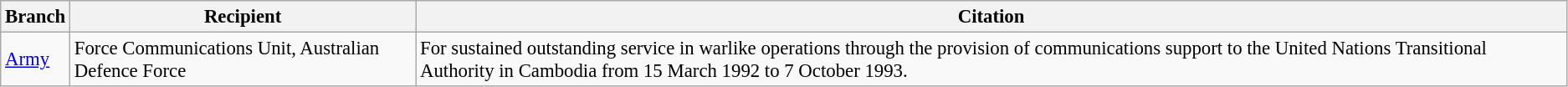<table class="wikitable" style="font-size:95%;">
<tr>
<th>Branch</th>
<th>Recipient</th>
<th>Citation</th>
</tr>
<tr>
<td><a href='#'>Army</a></td>
<td>Force Communications Unit, Australian Defence Force</td>
<td>For sustained outstanding service in warlike operations through the provision of communications support to the United Nations Transitional Authority in Cambodia from 15 March 1992 to 7 October 1993.</td>
</tr>
</table>
